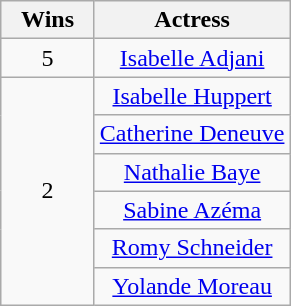<table class="wikitable" style="text-align: center">
<tr>
<th scope="col" width="55">Wins</th>
<th scope="col">Actress</th>
</tr>
<tr>
<td style="text-align:center">5</td>
<td><a href='#'>Isabelle Adjani</a></td>
</tr>
<tr>
<td rowspan=6 style="text-align:center">2</td>
<td><a href='#'>Isabelle Huppert</a></td>
</tr>
<tr>
<td><a href='#'>Catherine Deneuve</a></td>
</tr>
<tr>
<td><a href='#'>Nathalie Baye</a></td>
</tr>
<tr>
<td><a href='#'>Sabine Azéma</a></td>
</tr>
<tr>
<td><a href='#'>Romy Schneider</a></td>
</tr>
<tr>
<td><a href='#'>Yolande Moreau</a></td>
</tr>
</table>
